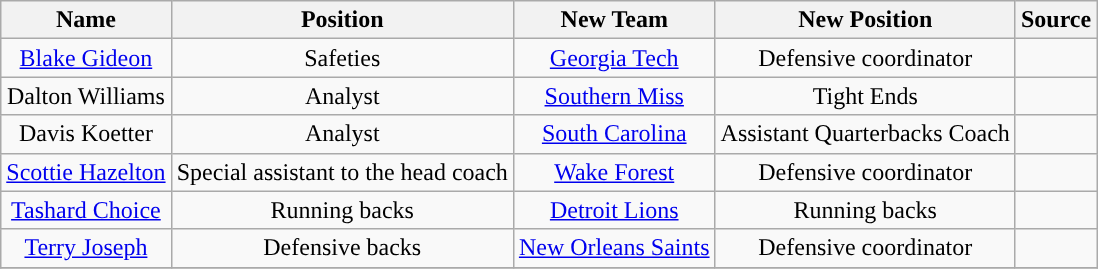<table class="wikitable">
<tr>
<th style="text-align:center; ">Name</th>
<th style="text-align:center; ">Position</th>
<th style="text-align:center; ">New Team</th>
<th style="text-align:center; ">New Position</th>
<th style="text-align:center; ">Source</th>
</tr>
<tr align="center">
<td><a href='#'>Blake Gideon</a></td>
<td>Safeties</td>
<td><a href='#'>Georgia Tech</a></td>
<td>Defensive coordinator</td>
<td></td>
</tr>
<tr align="center">
<td>Dalton Williams</td>
<td>Analyst</td>
<td><a href='#'>Southern Miss</a></td>
<td>Tight Ends</td>
<td></td>
</tr>
<tr align="center">
<td>Davis Koetter</td>
<td>Analyst</td>
<td><a href='#'>South Carolina</a></td>
<td>Assistant Quarterbacks Coach</td>
<td></td>
</tr>
<tr align="center">
<td><a href='#'>Scottie Hazelton</a></td>
<td>Special assistant to the head coach</td>
<td><a href='#'>Wake Forest</a></td>
<td>Defensive coordinator</td>
<td></td>
</tr>
<tr align="center">
<td><a href='#'>Tashard Choice</a></td>
<td>Running backs</td>
<td><a href='#'>Detroit Lions</a></td>
<td>Running backs</td>
<td></td>
</tr>
<tr align="center">
<td><a href='#'>Terry Joseph</a></td>
<td>Defensive backs</td>
<td><a href='#'>New Orleans Saints</a></td>
<td>Defensive coordinator</td>
<td></td>
</tr>
<tr>
</tr>
</table>
